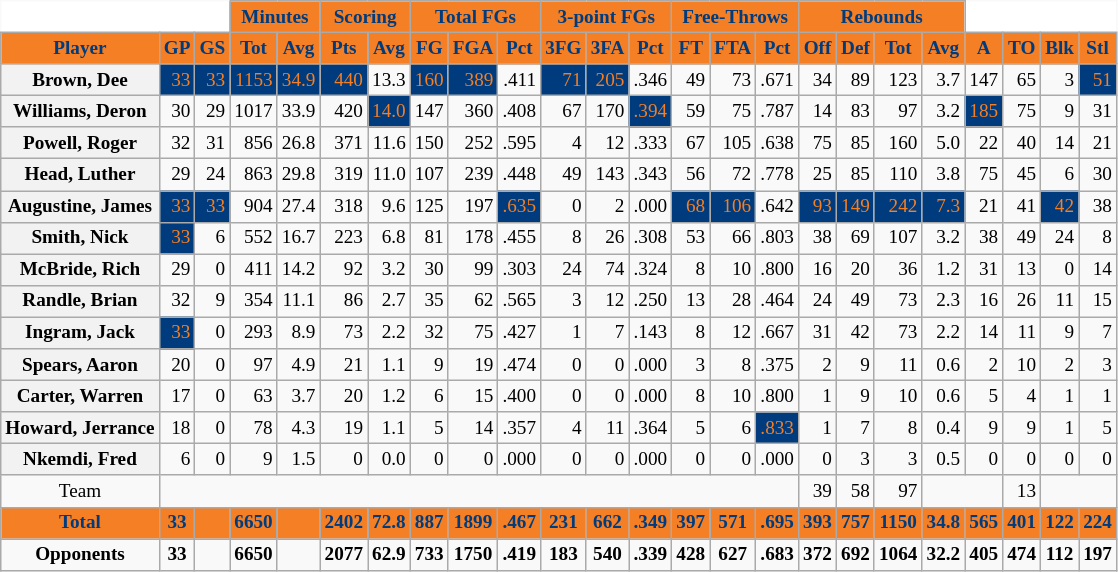<table class="wikitable sortable" border="1" style="font-size: 80%;">
<tr>
<th colspan="3" style="border-top-style:hidden; border-left-style:hidden; background: white;"></th>
<th colspan="2" style="background:#F47F24; color:#003C7D;">Minutes</th>
<th colspan="2" style="background:#F47F24; color:#003C7D;">Scoring</th>
<th colspan="3" style="background:#F47F24; color:#003C7D;">Total FGs</th>
<th colspan="3" style="background:#F47F24; color:#003C7D;">3-point FGs</th>
<th colspan="3" style="background:#F47F24; color:#003C7D;">Free-Throws</th>
<th colspan="4" style="background:#F47F24; color:#003C7D;">Rebounds</th>
<th colspan="4" style="border-top-style:hidden; border-right-style:hidden; background: white;"></th>
</tr>
<tr>
<th scope="col" style="background:#F47F24; color:#003C7D;">Player</th>
<th scope="col" style="background:#F47F24; color:#003C7D;">GP</th>
<th scope="col" style="background:#F47F24; color:#003C7D;">GS</th>
<th scope="col" style="background:#F47F24; color:#003C7D;">Tot</th>
<th scope="col" style="background:#F47F24; color:#003C7D;">Avg</th>
<th scope="col" style="background:#F47F24; color:#003C7D;">Pts</th>
<th scope="col" style="background:#F47F24; color:#003C7D;">Avg</th>
<th scope="col" style="background:#F47F24; color:#003C7D;">FG</th>
<th scope="col" style="background:#F47F24; color:#003C7D;">FGA</th>
<th scope="col" style="background:#F47F24; color:#003C7D;">Pct</th>
<th scope="col" style="background:#F47F24; color:#003C7D;">3FG</th>
<th scope="col" style="background:#F47F24; color:#003C7D;">3FA</th>
<th scope="col" style="background:#F47F24; color:#003C7D;">Pct</th>
<th scope="col" style="background:#F47F24; color:#003C7D;">FT</th>
<th scope="col" style="background:#F47F24; color:#003C7D;">FTA</th>
<th scope="col" style="background:#F47F24; color:#003C7D;">Pct</th>
<th scope="col" style="background:#F47F24; color:#003C7D;">Off</th>
<th scope="col" style="background:#F47F24; color:#003C7D;">Def</th>
<th scope="col" style="background:#F47F24; color:#003C7D;">Tot</th>
<th scope="col" style="background:#F47F24; color:#003C7D;">Avg</th>
<th scope="col" style="background:#F47F24; color:#003C7D;">A</th>
<th scope="col" style="background:#F47F24; color:#003C7D;">TO</th>
<th scope="col" style="background:#F47F24; color:#003C7D;">Blk</th>
<th scope="col" style="background:#F47F24; color:#003C7D;">Stl</th>
</tr>
<tr>
<th style=white-space:nowrap>Brown, Dee</th>
<td align="right" style="background:#003C7D; color:#F47F24;">33</td>
<td align="right" style="background:#003C7D; color:#F47F24;">33</td>
<td align="right" style="background:#003C7D; color:#F47F24;">1153</td>
<td align="right" style="background:#003C7D; color:#F47F24;">34.9</td>
<td align="right" style="background:#003C7D; color:#F47F24;">440</td>
<td align="right">13.3</td>
<td align="right" style="background:#003C7D; color:#F47F24;">160</td>
<td align="right" style="background:#003C7D; color:#F47F24;">389</td>
<td align="right">.411</td>
<td align="right" style="background:#003C7D; color:#F47F24;">71</td>
<td align="right" style="background:#003C7D; color:#F47F24;">205</td>
<td align="right">.346</td>
<td align="right">49</td>
<td align="right">73</td>
<td align="right">.671</td>
<td align="right">34</td>
<td align="right">89</td>
<td align="right">123</td>
<td align="right">3.7</td>
<td align="right">147</td>
<td align="right">65</td>
<td align="right">3</td>
<td align="right" style="background:#003C7D; color:#F47F24;">51</td>
</tr>
<tr>
<th style=white-space:nowrap>Williams, Deron</th>
<td align="right">30</td>
<td align="right">29</td>
<td align="right">1017</td>
<td align="right">33.9</td>
<td align="right">420</td>
<td align="right" style="background:#003C7D; color:#F47F24;">14.0</td>
<td align="right">147</td>
<td align="right">360</td>
<td align="right">.408</td>
<td align="right">67</td>
<td align="right">170</td>
<td align="right" style="background:#003C7D; color:#F47F24;">.394</td>
<td align="right">59</td>
<td align="right">75</td>
<td align="right">.787</td>
<td align="right">14</td>
<td align="right">83</td>
<td align="right">97</td>
<td align="right">3.2</td>
<td align="right" style="background:#003C7D; color:#F47F24;">185</td>
<td align="right">75</td>
<td align="right">9</td>
<td align="right">31</td>
</tr>
<tr>
<th style=white-space:nowrap>Powell, Roger</th>
<td align="right">32</td>
<td align="right">31</td>
<td align="right">856</td>
<td align="right">26.8</td>
<td align="right">371</td>
<td align="right">11.6</td>
<td align="right">150</td>
<td align="right">252</td>
<td align="right">.595</td>
<td align="right">4</td>
<td align="right">12</td>
<td align="right">.333</td>
<td align="right">67</td>
<td align="right">105</td>
<td align="right">.638</td>
<td align="right">75</td>
<td align="right">85</td>
<td align="right">160</td>
<td align="right">5.0</td>
<td align="right">22</td>
<td align="right">40</td>
<td align="right">14</td>
<td align="right">21</td>
</tr>
<tr>
<th style=white-space:nowrap>Head, Luther</th>
<td align="right">29</td>
<td align="right">24</td>
<td align="right">863</td>
<td align="right">29.8</td>
<td align="right">319</td>
<td align="right">11.0</td>
<td align="right">107</td>
<td align="right">239</td>
<td align="right">.448</td>
<td align="right">49</td>
<td align="right">143</td>
<td align="right">.343</td>
<td align="right">56</td>
<td align="right">72</td>
<td align="right">.778</td>
<td align="right">25</td>
<td align="right">85</td>
<td align="right">110</td>
<td align="right">3.8</td>
<td align="right">75</td>
<td align="right">45</td>
<td align="right">6</td>
<td align="right">30</td>
</tr>
<tr>
<th style=white-space:nowrap>Augustine, James</th>
<td align="right" style="background:#003C7D; color:#F47F24;">33</td>
<td align="right" style="background:#003C7D; color:#F47F24;">33</td>
<td align="right">904</td>
<td align="right">27.4</td>
<td align="right">318</td>
<td align="right">9.6</td>
<td align="right">125</td>
<td align="right">197</td>
<td align="right" style="background:#003C7D; color:#F47F24;">.635</td>
<td align="right">0</td>
<td align="right">2</td>
<td align="right">.000</td>
<td align="right" style="background:#003C7D; color:#F47F24;">68</td>
<td align="right" style="background:#003C7D; color:#F47F24;">106</td>
<td align="right">.642</td>
<td align="right" style="background:#003C7D; color:#F47F24;">93</td>
<td align="right" style="background:#003C7D; color:#F47F24;">149</td>
<td align="right" style="background:#003C7D; color:#F47F24;">242</td>
<td align="right" style="background:#003C7D; color:#F47F24;">7.3</td>
<td align="right">21</td>
<td align="right">41</td>
<td align="right" style="background:#003C7D; color:#F47F24;">42</td>
<td align="right">38</td>
</tr>
<tr>
<th style=white-space:nowrap>Smith, Nick</th>
<td align="right" style="background:#003C7D; color:#F47F24;">33</td>
<td align="right">6</td>
<td align="right">552</td>
<td align="right">16.7</td>
<td align="right">223</td>
<td align="right">6.8</td>
<td align="right">81</td>
<td align="right">178</td>
<td align="right">.455</td>
<td align="right">8</td>
<td align="right">26</td>
<td align="right">.308</td>
<td align="right">53</td>
<td align="right">66</td>
<td align="right">.803</td>
<td align="right">38</td>
<td align="right">69</td>
<td align="right">107</td>
<td align="right">3.2</td>
<td align="right">38</td>
<td align="right">49</td>
<td align="right">24</td>
<td align="right">8</td>
</tr>
<tr>
<th style=white-space:nowrap>McBride, Rich</th>
<td align="right">29</td>
<td align="right">0</td>
<td align="right">411</td>
<td align="right">14.2</td>
<td align="right">92</td>
<td align="right">3.2</td>
<td align="right">30</td>
<td align="right">99</td>
<td align="right">.303</td>
<td align="right">24</td>
<td align="right">74</td>
<td align="right">.324</td>
<td align="right">8</td>
<td align="right">10</td>
<td align="right">.800</td>
<td align="right">16</td>
<td align="right">20</td>
<td align="right">36</td>
<td align="right">1.2</td>
<td align="right">31</td>
<td align="right">13</td>
<td align="right">0</td>
<td align="right">14</td>
</tr>
<tr>
<th style=white-space:nowrap>Randle, Brian</th>
<td align="right">32</td>
<td align="right">9</td>
<td align="right">354</td>
<td align="right">11.1</td>
<td align="right">86</td>
<td align="right">2.7</td>
<td align="right">35</td>
<td align="right">62</td>
<td align="right">.565</td>
<td align="right">3</td>
<td align="right">12</td>
<td align="right">.250</td>
<td align="right">13</td>
<td align="right">28</td>
<td align="right">.464</td>
<td align="right">24</td>
<td align="right">49</td>
<td align="right">73</td>
<td align="right">2.3</td>
<td align="right">16</td>
<td align="right">26</td>
<td align="right">11</td>
<td align="right">15</td>
</tr>
<tr>
<th style=white-space:nowrap>Ingram, Jack</th>
<td align="right" style="background:#003C7D; color:#F47F24;">33</td>
<td align="right">0</td>
<td align="right">293</td>
<td align="right">8.9</td>
<td align="right">73</td>
<td align="right">2.2</td>
<td align="right">32</td>
<td align="right">75</td>
<td align="right">.427</td>
<td align="right">1</td>
<td align="right">7</td>
<td align="right">.143</td>
<td align="right">8</td>
<td align="right">12</td>
<td align="right">.667</td>
<td align="right">31</td>
<td align="right">42</td>
<td align="right">73</td>
<td align="right">2.2</td>
<td align="right">14</td>
<td align="right">11</td>
<td align="right">9</td>
<td align="right">7</td>
</tr>
<tr>
<th style=white-space:nowrap>Spears, Aaron</th>
<td align="right">20</td>
<td align="right">0</td>
<td align="right">97</td>
<td align="right">4.9</td>
<td align="right">21</td>
<td align="right">1.1</td>
<td align="right">9</td>
<td align="right">19</td>
<td align="right">.474</td>
<td align="right">0</td>
<td align="right">0</td>
<td align="right">.000</td>
<td align="right">3</td>
<td align="right">8</td>
<td align="right">.375</td>
<td align="right">2</td>
<td align="right">9</td>
<td align="right">11</td>
<td align="right">0.6</td>
<td align="right">2</td>
<td align="right">10</td>
<td align="right">2</td>
<td align="right">3</td>
</tr>
<tr>
<th style=white-space:nowrap>Carter, Warren</th>
<td align="right">17</td>
<td align="right">0</td>
<td align="right">63</td>
<td align="right">3.7</td>
<td align="right">20</td>
<td align="right">1.2</td>
<td align="right">6</td>
<td align="right">15</td>
<td align="right">.400</td>
<td align="right">0</td>
<td align="right">0</td>
<td align="right">.000</td>
<td align="right">8</td>
<td align="right">10</td>
<td align="right">.800</td>
<td align="right">1</td>
<td align="right">9</td>
<td align="right">10</td>
<td align="right">0.6</td>
<td align="right">5</td>
<td align="right">4</td>
<td align="right">1</td>
<td align="right">1</td>
</tr>
<tr>
<th style=white-space:nowrap>Howard, Jerrance</th>
<td align="right">18</td>
<td align="right">0</td>
<td align="right">78</td>
<td align="right">4.3</td>
<td align="right">19</td>
<td align="right">1.1</td>
<td align="right">5</td>
<td align="right">14</td>
<td align="right">.357</td>
<td align="right">4</td>
<td align="right">11</td>
<td align="right">.364</td>
<td align="right">5</td>
<td align="right">6</td>
<td align="right" style="background:#003C7D; color:#F47F24;">.833</td>
<td align="right">1</td>
<td align="right">7</td>
<td align="right">8</td>
<td align="right">0.4</td>
<td align="right">9</td>
<td align="right">9</td>
<td align="right">1</td>
<td align="right">5</td>
</tr>
<tr>
<th style=white-space:nowrap>Nkemdi, Fred</th>
<td align="right">6</td>
<td align="right">0</td>
<td align="right">9</td>
<td align="right">1.5</td>
<td align="right">0</td>
<td align="right">0.0</td>
<td align="right">0</td>
<td align="right">0</td>
<td align="right">.000</td>
<td align="right">0</td>
<td align="right">0</td>
<td align="right">.000</td>
<td align="right">0</td>
<td align="right">0</td>
<td align="right">.000</td>
<td align="right">0</td>
<td align="right">3</td>
<td align="right">3</td>
<td align="right">0.5</td>
<td align="right">0</td>
<td align="right">0</td>
<td align="right">0</td>
<td align="right">0</td>
</tr>
<tr class="sortbottom">
<td align="center">Team</td>
<td align="right" style="border-right-style:hidden"></td>
<td align="right" style="border-right-style:hidden"></td>
<td align="right" style="border-right-style:hidden"></td>
<td align="right" style="border-right-style:hidden"></td>
<td align="right" style="border-right-style:hidden"></td>
<td align="right" style="border-right-style:hidden"></td>
<td align="right" style="border-right-style:hidden"></td>
<td align="right" style="border-right-style:hidden"></td>
<td align="right" style="border-right-style:hidden"></td>
<td align="right" style="border-right-style:hidden"></td>
<td align="right" style="border-right-style:hidden"></td>
<td align="right" style="border-right-style:hidden"></td>
<td align="right" style="border-right-style:hidden"></td>
<td align="right" style="border-right-style:hidden"></td>
<td align="right"></td>
<td align="right">39</td>
<td align="right">58</td>
<td align="right">97</td>
<td align="right" style="border-right-style:hidden"></td>
<td align="right"></td>
<td align="right">13</td>
<td align="right" style="border-right-style:hidden"></td>
<td align="right"></td>
</tr>
<tr class="sortbottom">
<td align="center" style="background:#F47F24; color:#003C7D;"><strong>	Total	</strong></td>
<td align="center" style="background:#F47F24; color:#003C7D;"><strong>	33	</strong></td>
<td align="center" style="background:#F47F24; color:#003C7D;"><strong>		</strong></td>
<td align="center" style="background:#F47F24; color:#003C7D;"><strong>	6650	</strong></td>
<td align="center" style="background:#F47F24; color:#003C7D;"><strong>		</strong></td>
<td align="center" style="background:#F47F24; color:#003C7D;"><strong>	2402	</strong></td>
<td align="center" style="background:#F47F24; color:#003C7D;"><strong>	72.8	</strong></td>
<td align="center" style="background:#F47F24; color:#003C7D;"><strong>	887	</strong></td>
<td align="center" style="background:#F47F24; color:#003C7D;"><strong>	1899	</strong></td>
<td align="center" style="background:#F47F24; color:#003C7D;"><strong>	.467	</strong></td>
<td align="center" style="background:#F47F24; color:#003C7D;"><strong>	231	</strong></td>
<td align="center" style="background:#F47F24; color:#003C7D;"><strong>	662	</strong></td>
<td align="center" style="background:#F47F24; color:#003C7D;"><strong>	.349	</strong></td>
<td align="center" style="background:#F47F24; color:#003C7D;"><strong>	397	</strong></td>
<td align="center" style="background:#F47F24; color:#003C7D;"><strong>	571	</strong></td>
<td align="center" style="background:#F47F24; color:#003C7D;"><strong>	.695	</strong></td>
<td align="center" style="background:#F47F24; color:#003C7D;"><strong>	393	</strong></td>
<td align="center" style="background:#F47F24; color:#003C7D;"><strong>	757	</strong></td>
<td align="center" style="background:#F47F24; color:#003C7D;"><strong>	1150	</strong></td>
<td align="center" style="background:#F47F24; color:#003C7D;"><strong>	34.8	</strong></td>
<td align="center" style="background:#F47F24; color:#003C7D;"><strong>	565	</strong></td>
<td align="center" style="background:#F47F24; color:#003C7D;"><strong>	401	</strong></td>
<td align="center" style="background:#F47F24; color:#003C7D;"><strong>	122	</strong></td>
<td align="center" style="background:#F47F24; color:#003C7D;"><strong>	224	</strong></td>
</tr>
<tr class="sortbottom">
<td align="center"><strong>	Opponents	</strong></td>
<td align="center"><strong>	33	</strong></td>
<td align="center"><strong>		</strong></td>
<td align="center"><strong>	6650	</strong></td>
<td align="center"><strong>		</strong></td>
<td align="center"><strong>	2077	</strong></td>
<td align="center"><strong>	62.9	</strong></td>
<td align="center"><strong>	733	</strong></td>
<td align="center"><strong>	1750	</strong></td>
<td align="center"><strong>	.419	</strong></td>
<td align="center"><strong>	183	</strong></td>
<td align="center"><strong>	540	</strong></td>
<td align="center"><strong>	.339	</strong></td>
<td align="center"><strong>	428	</strong></td>
<td align="center"><strong>	627	</strong></td>
<td align="center"><strong>	.683	</strong></td>
<td align="center"><strong>	372	</strong></td>
<td align="center"><strong>	692	</strong></td>
<td align="center"><strong>	1064	</strong></td>
<td align="center"><strong>	32.2	</strong></td>
<td align="center"><strong>	405	</strong></td>
<td align="center"><strong>	474	</strong></td>
<td align="center"><strong>	112	</strong></td>
<td align="center"><strong>	197	</strong></td>
</tr>
</table>
